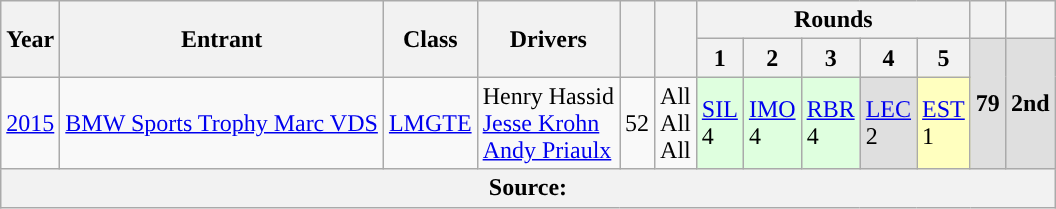<table class="wikitable">
<tr>
<th rowspan="2">Year</th>
<th rowspan="2">Entrant</th>
<th rowspan="2">Class</th>
<th rowspan="2">Drivers</th>
<th rowspan="2"></th>
<th rowspan="2"></th>
<th colspan="5">Rounds</th>
<th></th>
<th></th>
</tr>
<tr>
<th>1</th>
<th>2</th>
<th>3</th>
<th>4</th>
<th>5</th>
<th rowspan="2" style="background:#DFDFDF;”">79</th>
<th rowspan="2" style="background:#DFDFDF;”">2nd</th>
</tr>
<tr>
<td><a href='#'>2015</a></td>
<td> <a href='#'>BMW Sports Trophy Marc VDS</a></td>
<td><a href='#'>LMGTE</a></td>
<td> Henry Hassid<br> <a href='#'>Jesse Krohn</a><br> <a href='#'>Andy Priaulx</a></td>
<td>52</td>
<td>All<br>All<br>All</td>
<td style="background:#DFFFDF;"><a href='#'>SIL</a><br>4</td>
<td style="background:#DFFFDF;"><a href='#'>IMO</a><br>4</td>
<td style="background:#DFFFDF;"><a href='#'>RBR</a><br>4</td>
<td style="background:#DFDFDF;”"><a href='#'>LEC</a><br>2</td>
<td style="background:#FFFFBF;”"><a href='#'>EST</a><br>1</td>
</tr>
<tr>
<th colspan="13">Source:</th>
</tr>
</table>
